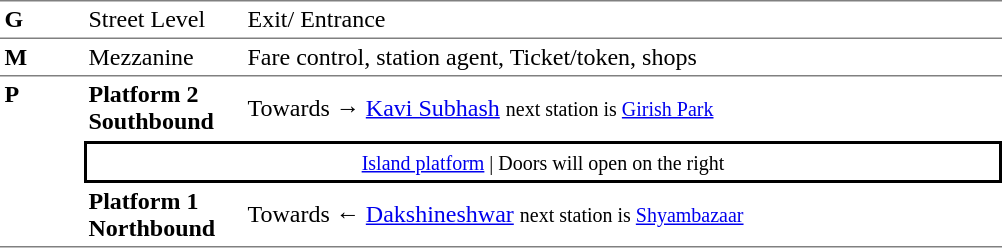<table table border=0 cellspacing=0 cellpadding=3>
<tr>
<td style="border-top:solid 1px gray;border-bottom:solid 1px gray;" width=50 valign=top><strong>G</strong></td>
<td style="border-top:solid 1px gray;border-bottom:solid 1px gray;" width=100 valign=top>Street Level</td>
<td style="border-top:solid 1px gray;border-bottom:solid 1px gray;" width=390 valign=top>Exit/ Entrance</td>
</tr>
<tr>
<td style="border-bottom:solid 1px gray;"><strong>M</strong></td>
<td style="border-bottom:solid 1px gray;">Mezzanine</td>
<td style="border-bottom:solid 1px gray;">Fare control, station agent, Ticket/token, shops</td>
</tr>
<tr>
<td style="border-bottom:solid 1px gray;" width=50 rowspan=3 valign=top><strong>P</strong></td>
<td style="border-bottom:solid 1px white;" width=100><span><strong>Platform 2</strong><br><strong>Southbound</strong></span></td>
<td style="border-bottom:solid 1px white;" width=500>Towards → <a href='#'>Kavi Subhash</a> <small>next station is <a href='#'>Girish Park</a></small></td>
</tr>
<tr>
<td style="border-top:solid 2px black;border-right:solid 2px black;border-left:solid 2px black;border-bottom:solid 2px black;text-align:center;" colspan=2><small><a href='#'>Island platform</a> | Doors will open on the right </small></td>
</tr>
<tr>
<td style="border-bottom:solid 1px gray;" width=100><span><strong>Platform 1</strong><br><strong>Northbound</strong></span></td>
<td style="border-bottom:solid 1px gray;" width="500">Towards ← <a href='#'>Dakshineshwar</a> <small>next station is <a href='#'>Shyambazaar</a></small></td>
</tr>
</table>
